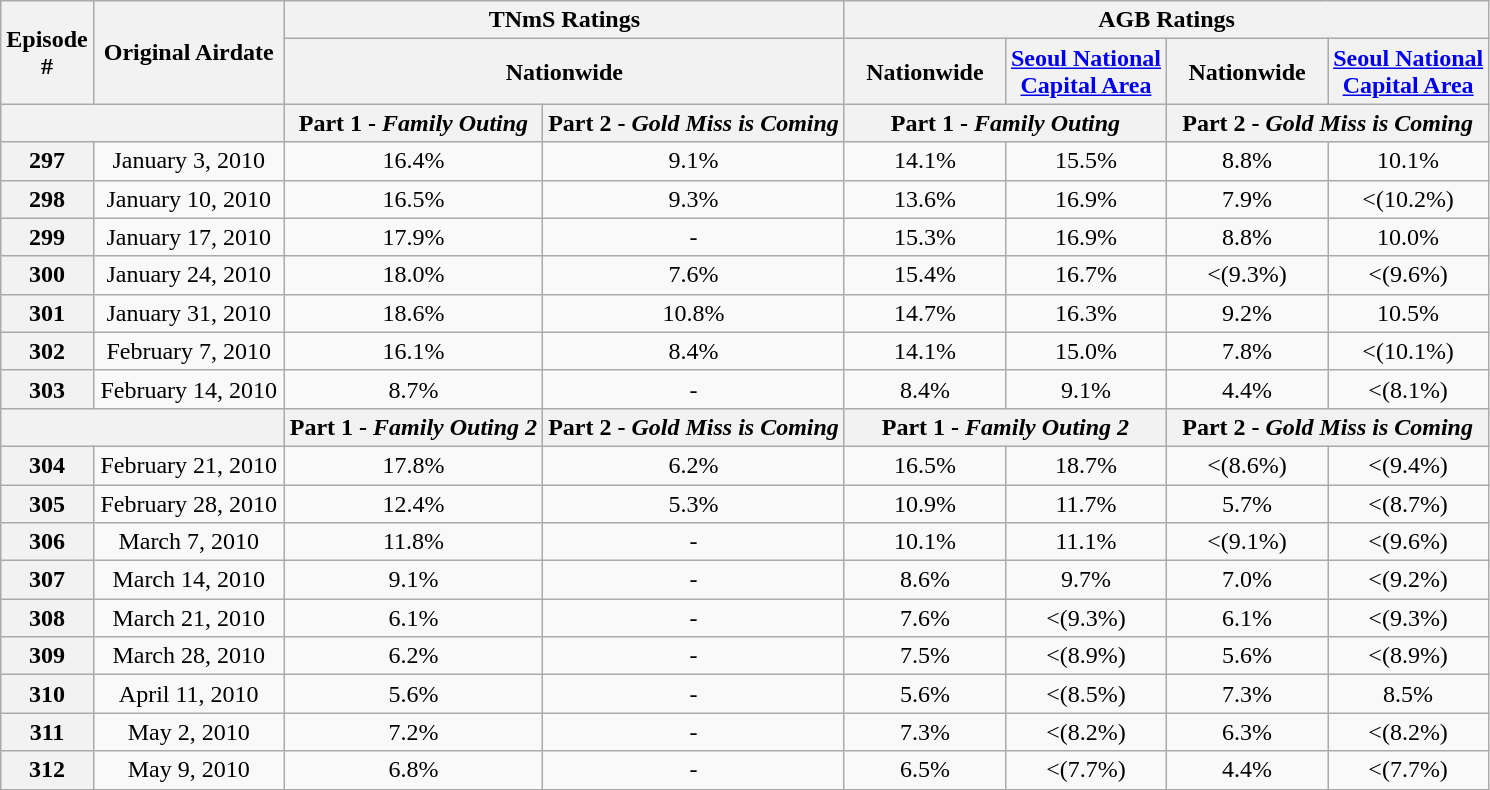<table class=wikitable style="text-align:center">
<tr>
<th rowspan="2" style="width:40px;">Episode #</th>
<th rowspan="2" style="width:120px;">Original Airdate</th>
<th colspan="2">TNmS Ratings</th>
<th colspan="4">AGB Ratings</th>
</tr>
<tr>
<th style="width:100px;" colspan="2">Nationwide</th>
<th width=100>Nationwide</th>
<th width=100><a href='#'>Seoul National Capital Area</a></th>
<th width=100>Nationwide</th>
<th width=100><a href='#'>Seoul National Capital Area</a></th>
</tr>
<tr>
<th colspan="2"></th>
<th>Part 1 - <em>Family Outing</em></th>
<th>Part 2 - <em>Gold Miss is Coming</em></th>
<th colspan="2">Part 1 - <em>Family Outing</em></th>
<th colspan="2">Part 2 - <em>Gold Miss is Coming</em></th>
</tr>
<tr>
<th>297</th>
<td>January 3, 2010</td>
<td>16.4%</td>
<td>9.1%</td>
<td>14.1%</td>
<td>15.5%</td>
<td>8.8%</td>
<td>10.1%</td>
</tr>
<tr>
<th>298</th>
<td>January 10, 2010</td>
<td>16.5%</td>
<td>9.3%</td>
<td>13.6%</td>
<td>16.9%</td>
<td>7.9%</td>
<td><(10.2%)</td>
</tr>
<tr>
<th>299</th>
<td>January 17, 2010</td>
<td>17.9%</td>
<td>-</td>
<td>15.3%</td>
<td>16.9%</td>
<td>8.8%</td>
<td>10.0%</td>
</tr>
<tr>
<th>300</th>
<td>January 24, 2010</td>
<td>18.0%</td>
<td>7.6%</td>
<td>15.4%</td>
<td>16.7%</td>
<td><(9.3%)</td>
<td><(9.6%)</td>
</tr>
<tr>
<th>301</th>
<td>January 31, 2010</td>
<td>18.6%</td>
<td>10.8%</td>
<td>14.7%</td>
<td>16.3%</td>
<td>9.2%</td>
<td>10.5%</td>
</tr>
<tr>
<th>302</th>
<td>February 7, 2010</td>
<td>16.1%</td>
<td>8.4%</td>
<td>14.1%</td>
<td>15.0%</td>
<td>7.8%</td>
<td><(10.1%)</td>
</tr>
<tr>
<th>303</th>
<td>February 14, 2010</td>
<td>8.7%</td>
<td>-</td>
<td>8.4%</td>
<td>9.1%</td>
<td>4.4%</td>
<td><(8.1%)</td>
</tr>
<tr>
<th colspan="2"></th>
<th>Part 1 - <em>Family Outing 2</em></th>
<th>Part 2 - <em>Gold Miss is Coming</em></th>
<th colspan="2">Part 1 - <em>Family Outing 2</em></th>
<th colspan="2">Part 2 - <em>Gold Miss is Coming</em></th>
</tr>
<tr>
<th>304</th>
<td>February 21, 2010</td>
<td>17.8%</td>
<td>6.2%</td>
<td>16.5%</td>
<td>18.7%</td>
<td><(8.6%)</td>
<td><(9.4%)</td>
</tr>
<tr>
<th>305</th>
<td>February 28, 2010</td>
<td>12.4%</td>
<td>5.3%</td>
<td>10.9%</td>
<td>11.7%</td>
<td>5.7%</td>
<td><(8.7%)</td>
</tr>
<tr>
<th>306</th>
<td>March 7, 2010</td>
<td>11.8%</td>
<td>-</td>
<td>10.1%</td>
<td>11.1%</td>
<td><(9.1%)</td>
<td><(9.6%)</td>
</tr>
<tr>
<th>307</th>
<td>March 14, 2010</td>
<td>9.1%</td>
<td>-</td>
<td>8.6%</td>
<td>9.7%</td>
<td>7.0%</td>
<td><(9.2%)</td>
</tr>
<tr>
<th>308</th>
<td>March 21, 2010</td>
<td>6.1%</td>
<td>-</td>
<td>7.6%</td>
<td><(9.3%)</td>
<td>6.1%</td>
<td><(9.3%)</td>
</tr>
<tr>
<th>309</th>
<td>March 28, 2010</td>
<td>6.2%</td>
<td>-</td>
<td>7.5%</td>
<td><(8.9%)</td>
<td>5.6%</td>
<td><(8.9%)</td>
</tr>
<tr>
<th>310</th>
<td>April 11, 2010</td>
<td>5.6%</td>
<td>-</td>
<td>5.6%</td>
<td><(8.5%)</td>
<td>7.3%</td>
<td>8.5%</td>
</tr>
<tr>
<th>311</th>
<td>May 2, 2010</td>
<td>7.2%</td>
<td>-</td>
<td>7.3%</td>
<td><(8.2%)</td>
<td>6.3%</td>
<td><(8.2%)</td>
</tr>
<tr>
<th>312</th>
<td>May 9, 2010</td>
<td>6.8%</td>
<td>-</td>
<td>6.5%</td>
<td><(7.7%)</td>
<td>4.4%</td>
<td><(7.7%)</td>
</tr>
</table>
